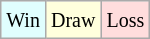<table class="wikitable">
<tr>
<td style="background-color: #ddffffdd;"><small>Win</small></td>
<td style="background-color: #ffffdd;"><small>Draw</small></td>
<td style="background-color: #ffdddd;"><small>Loss</small></td>
</tr>
</table>
